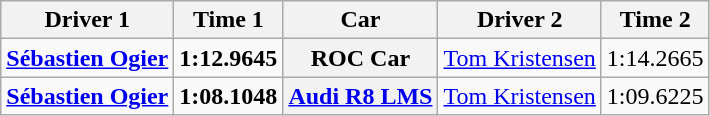<table class="wikitable">
<tr>
<th>Driver 1</th>
<th>Time 1</th>
<th>Car</th>
<th>Driver 2</th>
<th>Time 2</th>
</tr>
<tr>
<td> <strong><a href='#'>Sébastien Ogier</a></strong></td>
<td><strong>1:12.9645</strong></td>
<th>ROC Car</th>
<td> <a href='#'>Tom Kristensen</a></td>
<td>1:14.2665</td>
</tr>
<tr>
<td> <strong><a href='#'>Sébastien Ogier</a></strong></td>
<td><strong>1:08.1048</strong></td>
<th><a href='#'>Audi R8 LMS</a></th>
<td> <a href='#'>Tom Kristensen</a></td>
<td>1:09.6225</td>
</tr>
</table>
